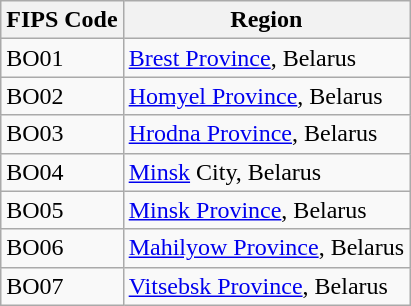<table class="wikitable">
<tr>
<th>FIPS Code</th>
<th>Region</th>
</tr>
<tr>
<td>BO01</td>
<td><a href='#'>Brest Province</a>, Belarus</td>
</tr>
<tr>
<td>BO02</td>
<td><a href='#'>Homyel Province</a>, Belarus</td>
</tr>
<tr>
<td>BO03</td>
<td><a href='#'>Hrodna Province</a>, Belarus</td>
</tr>
<tr>
<td>BO04</td>
<td><a href='#'>Minsk</a> City, Belarus</td>
</tr>
<tr>
<td>BO05</td>
<td><a href='#'>Minsk Province</a>, Belarus</td>
</tr>
<tr>
<td>BO06</td>
<td><a href='#'>Mahilyow Province</a>, Belarus</td>
</tr>
<tr>
<td>BO07</td>
<td><a href='#'>Vitsebsk Province</a>, Belarus</td>
</tr>
</table>
